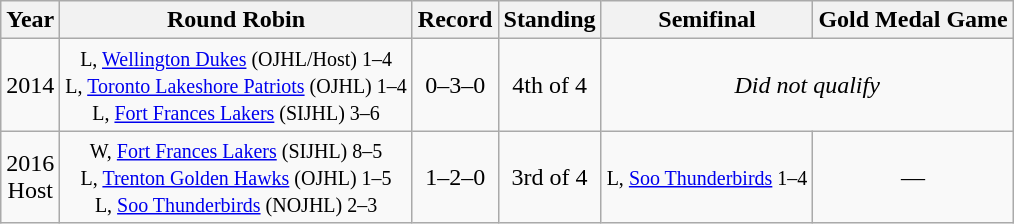<table class="wikitable">
<tr>
<th>Year</th>
<th>Round Robin</th>
<th>Record</th>
<th>Standing</th>
<th>Semifinal</th>
<th>Gold Medal Game</th>
</tr>
<tr align=center>
<td>2014</td>
<td><small>L, <a href='#'>Wellington Dukes</a> (OJHL/Host) 1–4<br>L, <a href='#'>Toronto Lakeshore Patriots</a> (OJHL) 1–4<br>L, <a href='#'>Fort Frances Lakers</a> (SIJHL) 3–6</small></td>
<td>0–3–0</td>
<td>4th of 4</td>
<td colspan=2><em>Did not qualify</em></td>
</tr>
<tr align=center>
<td>2016 <br>Host</td>
<td><small>W, <a href='#'>Fort Frances Lakers</a> (SIJHL) 8–5<br>L, <a href='#'>Trenton Golden Hawks</a> (OJHL) 1–5<br>L, <a href='#'>Soo Thunderbirds</a> (NOJHL)  2–3</small></td>
<td>1–2–0</td>
<td>3rd of 4</td>
<td><small>L, <a href='#'>Soo Thunderbirds</a> 1–4</small></td>
<td>—</td>
</tr>
</table>
